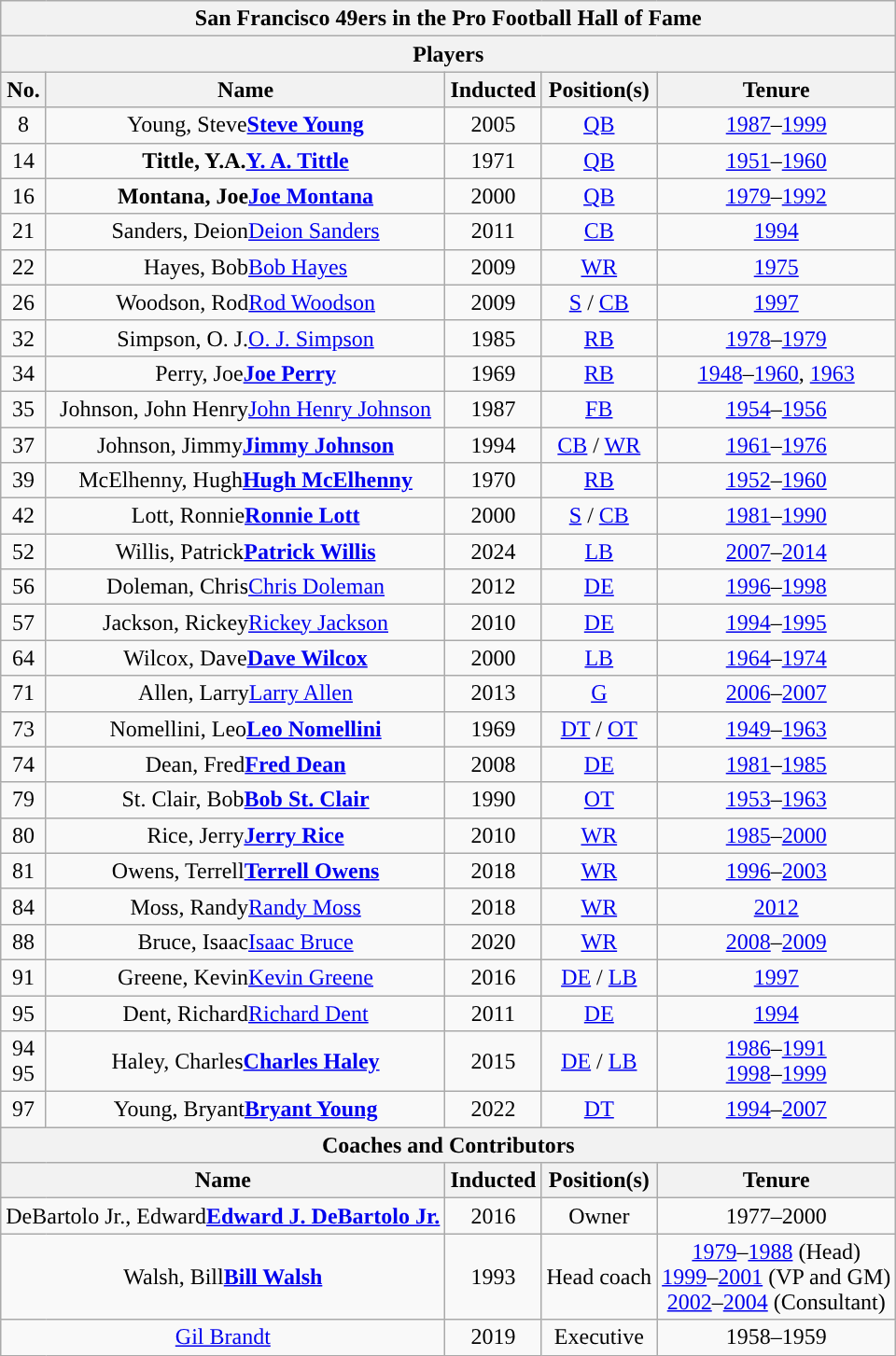<table class="wikitable" style="text-align:center">
<tr>
<th colspan="5">San Francisco 49ers in the Pro Football Hall of Fame</th>
</tr>
<tr>
<th colspan="5">Players</th>
</tr>
<tr>
<th>No.</th>
<th>Name</th>
<th>Inducted</th>
<th>Position(s)</th>
<th>Tenure</th>
</tr>
<tr>
<td style="text-align:center;">8</td>
<td><span>Young, Steve</span><strong><a href='#'>Steve Young</a></strong></td>
<td style="text-align:center;">2005</td>
<td><a href='#'>QB</a></td>
<td style="text-align:center;"><a href='#'>1987</a>–<a href='#'>1999</a></td>
</tr>
<tr>
<td style="text-align:center;">14</td>
<td><span><strong>Tittle, Y.A.</strong></span><strong><a href='#'>Y. A. Tittle</a></strong></td>
<td style="text-align:center;">1971</td>
<td><a href='#'>QB</a></td>
<td style="text-align:center;"><a href='#'>1951</a>–<a href='#'>1960</a></td>
</tr>
<tr>
<td style="text-align:center;">16</td>
<td><span><strong>Montana, Joe</strong></span><strong><a href='#'>Joe Montana</a></strong></td>
<td style="text-align:center;">2000</td>
<td><a href='#'>QB</a></td>
<td style="text-align:center;"><a href='#'>1979</a>–<a href='#'>1992</a></td>
</tr>
<tr>
<td style="text-align:center;">21</td>
<td><span>Sanders, Deion</span><a href='#'>Deion Sanders</a></td>
<td style="text-align:center;">2011</td>
<td><a href='#'>CB</a></td>
<td style="text-align:center;"><a href='#'>1994</a></td>
</tr>
<tr>
<td style="text-align:center;">22</td>
<td><span>Hayes, Bob</span><a href='#'>Bob Hayes</a></td>
<td style="text-align:center;">2009</td>
<td><a href='#'>WR</a></td>
<td style="text-align:center;"><a href='#'>1975</a></td>
</tr>
<tr>
<td style="text-align:center;">26</td>
<td><span>Woodson, Rod</span><a href='#'>Rod Woodson</a></td>
<td style="text-align:center;">2009</td>
<td><a href='#'>S</a> / <a href='#'>CB</a></td>
<td style="text-align:center;"><a href='#'>1997</a></td>
</tr>
<tr>
<td style="text-align:center;">32</td>
<td><span>Simpson, O. J.</span><a href='#'>O. J. Simpson</a></td>
<td style="text-align:center;">1985</td>
<td><a href='#'>RB</a></td>
<td style="text-align:center;"><a href='#'>1978</a>–<a href='#'>1979</a></td>
</tr>
<tr>
<td style="text-align:center;">34</td>
<td><span>Perry, Joe</span><strong><a href='#'>Joe Perry</a></strong></td>
<td style="text-align:center;">1969</td>
<td><a href='#'>RB</a></td>
<td style="text-align:center;"><a href='#'>1948</a>–<a href='#'>1960</a>, <a href='#'>1963</a></td>
</tr>
<tr>
<td style="text-align:center;">35</td>
<td><span>Johnson, John Henry</span><a href='#'>John Henry Johnson</a></td>
<td style="text-align:center;">1987</td>
<td><a href='#'>FB</a></td>
<td style="text-align:center;"><a href='#'>1954</a>–<a href='#'>1956</a></td>
</tr>
<tr>
<td style="text-align:center;">37</td>
<td><span>Johnson, Jimmy</span><strong><a href='#'>Jimmy Johnson</a></strong></td>
<td style="text-align:center;">1994</td>
<td><a href='#'>CB</a> / <a href='#'>WR</a></td>
<td style="text-align:center;"><a href='#'>1961</a>–<a href='#'>1976</a></td>
</tr>
<tr>
<td style="text-align:center;">39</td>
<td><span>McElhenny, Hugh</span><strong><a href='#'>Hugh McElhenny</a></strong></td>
<td style="text-align:center;">1970</td>
<td><a href='#'>RB</a></td>
<td style="text-align:center;"><a href='#'>1952</a>–<a href='#'>1960</a></td>
</tr>
<tr>
<td style="text-align:center;">42</td>
<td><span>Lott, Ronnie</span><strong><a href='#'>Ronnie Lott</a></strong></td>
<td style="text-align:center;">2000</td>
<td><a href='#'>S</a> / <a href='#'>CB</a></td>
<td style="text-align:center;"><a href='#'>1981</a>–<a href='#'>1990</a></td>
</tr>
<tr>
<td style="text-align:center;">52</td>
<td><span>Willis, Patrick</span><strong><a href='#'>Patrick Willis</a></strong></td>
<td style="text-align:center;">2024</td>
<td><a href='#'>LB</a></td>
<td style="text-align:center;"><a href='#'>2007</a>–<a href='#'>2014</a></td>
</tr>
<tr>
<td style="text-align:center;">56</td>
<td><span>Doleman, Chris</span><a href='#'>Chris Doleman</a></td>
<td style="text-align:center;">2012</td>
<td><a href='#'>DE</a></td>
<td style="text-align:center;"><a href='#'>1996</a>–<a href='#'>1998</a></td>
</tr>
<tr>
<td style="text-align:center;">57</td>
<td><span>Jackson, Rickey</span><a href='#'>Rickey Jackson</a></td>
<td style="text-align:center;">2010</td>
<td><a href='#'>DE</a></td>
<td style="text-align:center;"><a href='#'>1994</a>–<a href='#'>1995</a></td>
</tr>
<tr>
<td style="text-align:center;">64</td>
<td><span>Wilcox, Dave</span><strong><a href='#'>Dave Wilcox</a></strong></td>
<td style="text-align:center;">2000</td>
<td><a href='#'>LB</a></td>
<td style="text-align:center;"><a href='#'>1964</a>–<a href='#'>1974</a></td>
</tr>
<tr>
<td style="text-align:center;">71</td>
<td><span>Allen, Larry</span><a href='#'>Larry Allen</a></td>
<td style="text-align:center;">2013</td>
<td><a href='#'>G</a></td>
<td style="text-align:center;"><a href='#'>2006</a>–<a href='#'>2007</a></td>
</tr>
<tr>
<td style="text-align:center;">73</td>
<td><span>Nomellini, Leo</span><strong><a href='#'>Leo Nomellini</a></strong></td>
<td style="text-align:center;">1969</td>
<td><a href='#'>DT</a> / <a href='#'>OT</a></td>
<td style="text-align:center;"><a href='#'>1949</a>–<a href='#'>1963</a></td>
</tr>
<tr>
<td style="text-align:center;">74</td>
<td><span>Dean, Fred</span><strong><a href='#'>Fred Dean</a></strong></td>
<td style="text-align:center;">2008</td>
<td><a href='#'>DE</a></td>
<td style="text-align:center;"><a href='#'>1981</a>–<a href='#'>1985</a></td>
</tr>
<tr>
<td style="text-align:center;">79</td>
<td><span>St. Clair, Bob</span><strong><a href='#'>Bob St. Clair</a></strong></td>
<td style="text-align:center;">1990</td>
<td><a href='#'>OT</a></td>
<td style="text-align:center;"><a href='#'>1953</a>–<a href='#'>1963</a></td>
</tr>
<tr>
<td style="text-align:center;">80</td>
<td><span>Rice, Jerry</span><strong><a href='#'>Jerry Rice</a></strong></td>
<td style="text-align:center;">2010</td>
<td><a href='#'>WR</a></td>
<td style="text-align:center;"><a href='#'>1985</a>–<a href='#'>2000</a></td>
</tr>
<tr>
<td style="text-align:center;">81</td>
<td><span>Owens, Terrell</span><strong><a href='#'>Terrell Owens</a></strong></td>
<td style="text-align:center;">2018</td>
<td><a href='#'>WR</a></td>
<td style="text-align:center;"><a href='#'>1996</a>–<a href='#'>2003</a></td>
</tr>
<tr>
<td style="text-align:center;">84</td>
<td><span>Moss, Randy</span><a href='#'>Randy Moss</a></td>
<td style="text-align:center;">2018</td>
<td><a href='#'>WR</a></td>
<td style="text-align:center;"><a href='#'>2012</a></td>
</tr>
<tr>
<td style="text-align:center;">88</td>
<td><span>Bruce, Isaac</span><a href='#'>Isaac Bruce</a></td>
<td style="text-align:center;">2020</td>
<td><a href='#'>WR</a></td>
<td style="text-align:center;"><a href='#'>2008</a>–<a href='#'>2009</a></td>
</tr>
<tr>
<td style="text-align:center;">91</td>
<td><span>Greene, Kevin</span><a href='#'>Kevin Greene</a></td>
<td style="text-align:center;">2016</td>
<td><a href='#'>DE</a> / <a href='#'>LB</a></td>
<td style="text-align:center;"><a href='#'>1997</a></td>
</tr>
<tr>
<td style="text-align:center;">95</td>
<td><span>Dent, Richard</span><a href='#'>Richard Dent</a></td>
<td style="text-align:center;">2011</td>
<td><a href='#'>DE</a></td>
<td style="text-align:center;"><a href='#'>1994</a></td>
</tr>
<tr>
<td style="text-align:center;">94<br>95</td>
<td><span>Haley, Charles</span><strong><a href='#'>Charles Haley</a></strong></td>
<td style="text-align:center;">2015</td>
<td><a href='#'>DE</a> / <a href='#'>LB</a></td>
<td style="text-align:center;"><a href='#'>1986</a>–<a href='#'>1991</a><br><a href='#'>1998</a>–<a href='#'>1999</a></td>
</tr>
<tr>
<td style="text-align:center;">97</td>
<td><span>Young, Bryant</span><strong><a href='#'>Bryant Young</a></strong></td>
<td style="text-align:center;">2022</td>
<td><a href='#'>DT</a></td>
<td style="text-align:center;"><a href='#'>1994</a>–<a href='#'>2007</a></td>
</tr>
<tr>
<th colspan="5">Coaches and Contributors</th>
</tr>
<tr>
<th colspan=2>Name</th>
<th>Inducted</th>
<th>Position(s)</th>
<th>Tenure</th>
</tr>
<tr>
<td colspan=2><span>DeBartolo Jr., Edward</span><strong><a href='#'>Edward J. DeBartolo Jr.</a></strong></td>
<td style="text-align:center;">2016</td>
<td>Owner</td>
<td style="text-align:center;">1977–2000</td>
</tr>
<tr>
<td colspan=2><span>Walsh, Bill</span><strong><a href='#'>Bill Walsh</a></strong></td>
<td style="text-align:center;">1993</td>
<td>Head coach</td>
<td style="text-align:center;"><a href='#'>1979</a>–<a href='#'>1988</a> (Head)<br><a href='#'>1999</a>–<a href='#'>2001</a> (VP and GM)<br><a href='#'>2002</a>–<a href='#'>2004</a> (Consultant)</td>
</tr>
<tr>
<td colspan=2><a href='#'>Gil Brandt</a></td>
<td>2019</td>
<td>Executive</td>
<td>1958–1959</td>
</tr>
</table>
